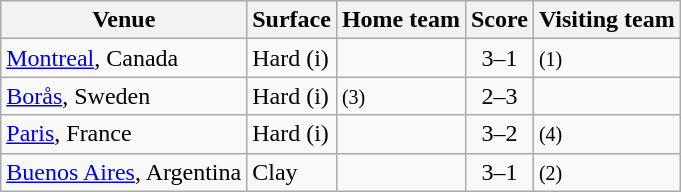<table class=wikitable style="border:1px solid #aaaaaa;">
<tr>
<th>Venue</th>
<th>Surface</th>
<th>Home team</th>
<th>Score</th>
<th>Visiting team</th>
</tr>
<tr>
<td><a href='#'>Montreal</a>, Canada</td>
<td>Hard (i)</td>
<td><strong></strong></td>
<td align=center>3–1</td>
<td> <small>(1)</small></td>
</tr>
<tr>
<td><a href='#'>Borås</a>, Sweden</td>
<td>Hard (i)</td>
<td> <small>(3)</small></td>
<td align=center>2–3</td>
<td><strong></strong></td>
</tr>
<tr>
<td><a href='#'>Paris</a>, France</td>
<td>Hard (i)</td>
<td><strong></strong></td>
<td align=center>3–2</td>
<td> <small>(4)</small></td>
</tr>
<tr>
<td><a href='#'>Buenos Aires</a>, Argentina</td>
<td>Clay</td>
<td><strong></strong></td>
<td align=center>3–1</td>
<td> <small>(2)</small></td>
</tr>
</table>
